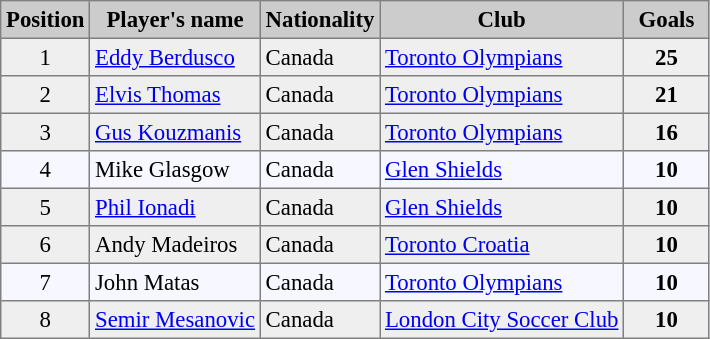<table bgcolor="#f7f8ff" cellpadding="3" cellspacing="0" border="1" style="font-size: 95%; border: gray solid 1px; border-collapse: collapse;">
<tr bgcolor="#CCCCCC">
<th width="50px">Position</th>
<th>Player's name</th>
<th>Nationality</th>
<th>Club</th>
<th width="50px">Goals</th>
</tr>
<tr bgcolor="#EFEFEF" align="center">
<td>1</td>
<td align="left"><a href='#'>Eddy Berdusco</a></td>
<td align="left">Canada</td>
<td align="left"><a href='#'>Toronto Olympians</a></td>
<td><strong>25</strong></td>
</tr>
<tr bgcolor="#EFEFEF" align="center">
<td>2</td>
<td align="left"><a href='#'>Elvis Thomas</a></td>
<td align="left">Canada</td>
<td align="left"><a href='#'>Toronto Olympians</a></td>
<td><strong>21</strong></td>
</tr>
<tr bgcolor="#EFEFEF" align="center">
<td>3</td>
<td align="left"><a href='#'>Gus Kouzmanis</a></td>
<td align="left">Canada</td>
<td align="left"><a href='#'>Toronto Olympians</a></td>
<td><strong>16</strong></td>
</tr>
<tr align="center">
<td>4</td>
<td align="left">Mike Glasgow</td>
<td align="left">Canada</td>
<td align="left"><a href='#'>Glen Shields</a></td>
<td><strong>10</strong></td>
</tr>
<tr bgcolor="#EFEFEF" align="center">
<td>5</td>
<td align="left"><a href='#'>Phil Ionadi</a></td>
<td align="left">Canada</td>
<td align="left"><a href='#'>Glen Shields</a></td>
<td><strong>10</strong></td>
</tr>
<tr bgcolor="#EFEFEF"  align="center">
<td>6</td>
<td align="left">Andy Madeiros</td>
<td align="left">Canada</td>
<td align="left"><a href='#'>Toronto Croatia</a></td>
<td><strong>10</strong></td>
</tr>
<tr align="center">
<td>7</td>
<td align="left">John Matas</td>
<td align="left">Canada</td>
<td align="left"><a href='#'>Toronto Olympians</a></td>
<td><strong>10</strong></td>
</tr>
<tr bgcolor="#EFEFEF"  align="center">
<td>8</td>
<td align="left"><a href='#'>Semir Mesanovic</a></td>
<td align="left">Canada</td>
<td align="left"><a href='#'>London City Soccer Club</a></td>
<td><strong>10</strong></td>
</tr>
</table>
